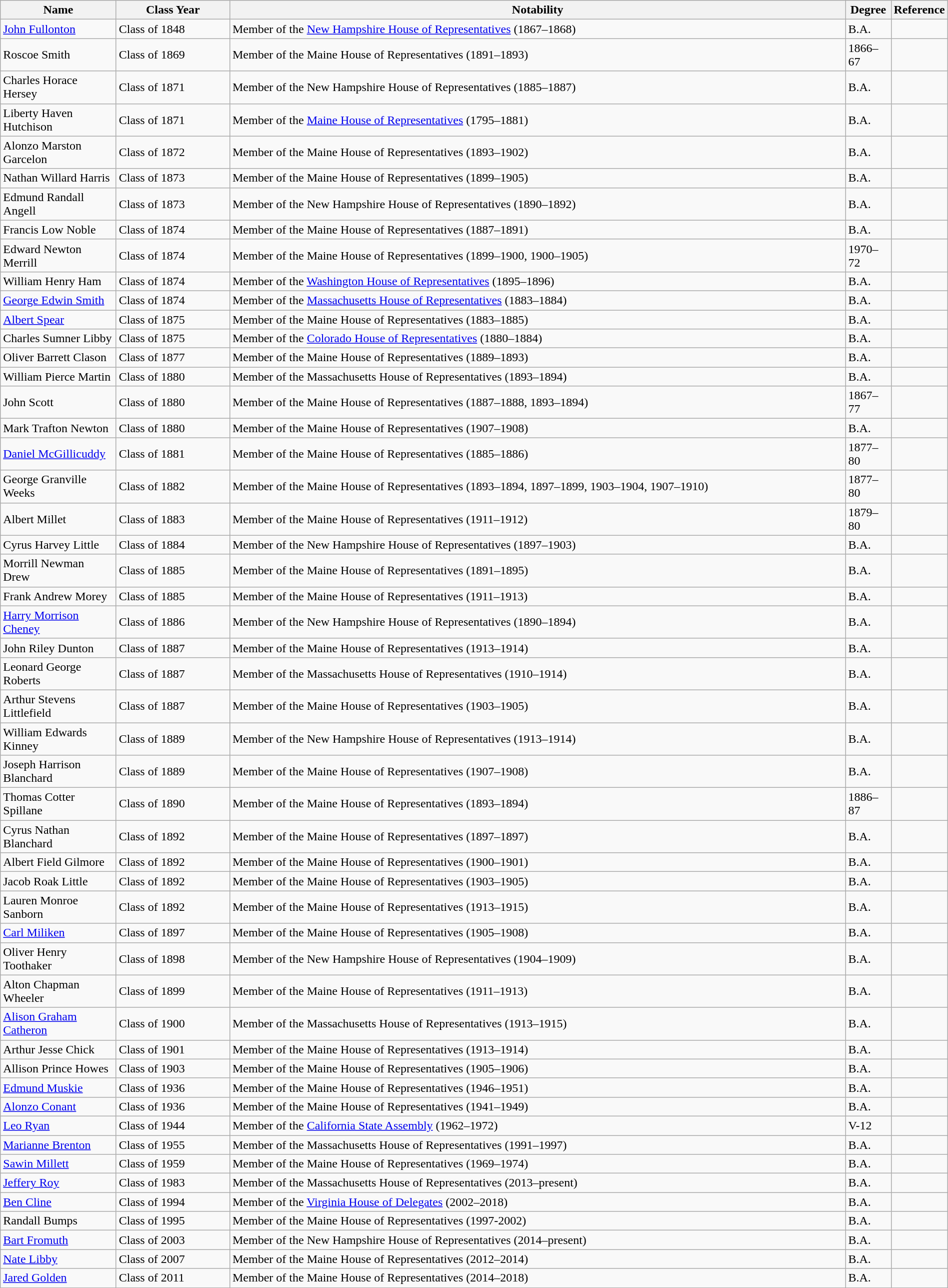<table class="wikitable" style="width:100%">
<tr>
<th style="width:*;">Name</th>
<th style="width:12%;">Class Year</th>
<th class="unsortable" style="width:65%;">Notability</th>
<th>Degree</th>
<th>Reference</th>
</tr>
<tr>
<td><a href='#'>John Fullonton</a></td>
<td>Class of 1848</td>
<td>Member of the <a href='#'>New Hampshire House of Representatives</a> (1867–1868)</td>
<td>B.A.</td>
<td></td>
</tr>
<tr>
<td>Roscoe Smith</td>
<td>Class of 1869</td>
<td>Member of the Maine House of Representatives (1891–1893)</td>
<td>1866–67</td>
<td></td>
</tr>
<tr>
<td>Charles Horace Hersey</td>
<td>Class of 1871</td>
<td>Member of the New Hampshire House of Representatives (1885–1887)</td>
<td>B.A.</td>
<td></td>
</tr>
<tr>
<td>Liberty Haven Hutchison</td>
<td>Class of 1871</td>
<td>Member of the <a href='#'>Maine House of Representatives</a> (1795–1881)</td>
<td>B.A.</td>
<td></td>
</tr>
<tr>
<td>Alonzo Marston Garcelon</td>
<td>Class of 1872</td>
<td>Member of the Maine House of Representatives (1893–1902)</td>
<td>B.A.</td>
<td></td>
</tr>
<tr>
<td>Nathan Willard Harris</td>
<td>Class of 1873</td>
<td>Member of the Maine House of Representatives (1899–1905)</td>
<td>B.A.</td>
<td></td>
</tr>
<tr>
<td>Edmund Randall Angell</td>
<td>Class of 1873</td>
<td>Member of the New Hampshire House of Representatives (1890–1892)</td>
<td>B.A.</td>
<td></td>
</tr>
<tr>
<td>Francis Low Noble</td>
<td>Class of 1874</td>
<td>Member of the Maine House of Representatives (1887–1891)</td>
<td>B.A.</td>
<td></td>
</tr>
<tr>
<td>Edward Newton Merrill</td>
<td>Class of 1874</td>
<td>Member of the Maine House of Representatives (1899–1900, 1900–1905)</td>
<td>1970–72</td>
<td></td>
</tr>
<tr>
<td>William Henry Ham</td>
<td>Class of 1874</td>
<td>Member of the <a href='#'>Washington House of Representatives</a> (1895–1896)</td>
<td>B.A.</td>
<td></td>
</tr>
<tr>
<td><a href='#'>George Edwin Smith</a></td>
<td>Class of 1874</td>
<td>Member of the <a href='#'>Massachusetts House of Representatives</a> (1883–1884)</td>
<td>B.A.</td>
<td></td>
</tr>
<tr>
<td><a href='#'>Albert Spear</a></td>
<td>Class of 1875</td>
<td>Member of the Maine House of Representatives (1883–1885)</td>
<td>B.A.</td>
<td></td>
</tr>
<tr>
<td>Charles Sumner Libby</td>
<td>Class of 1875</td>
<td>Member of the <a href='#'>Colorado House of Representatives</a> (1880–1884)</td>
<td>B.A.</td>
<td></td>
</tr>
<tr>
<td>Oliver Barrett Clason</td>
<td>Class of 1877</td>
<td>Member of the Maine House of Representatives (1889–1893)</td>
<td>B.A.</td>
<td></td>
</tr>
<tr>
<td>William Pierce Martin</td>
<td>Class of 1880</td>
<td>Member of the Massachusetts House of Representatives (1893–1894)</td>
<td>B.A.</td>
<td></td>
</tr>
<tr>
<td>John Scott</td>
<td>Class of 1880</td>
<td>Member of the Maine House of Representatives (1887–1888, 1893–1894)</td>
<td>1867–77</td>
<td></td>
</tr>
<tr>
<td>Mark Trafton Newton</td>
<td>Class of 1880</td>
<td>Member of the Maine House of Representatives (1907–1908)</td>
<td>B.A.</td>
<td></td>
</tr>
<tr>
<td><a href='#'>Daniel McGillicuddy</a></td>
<td>Class of 1881</td>
<td>Member of the Maine House of Representatives (1885–1886)</td>
<td>1877–80</td>
<td></td>
</tr>
<tr>
<td>George Granville Weeks</td>
<td>Class of 1882</td>
<td>Member of the Maine House of Representatives (1893–1894, 1897–1899, 1903–1904, 1907–1910)</td>
<td>1877–80</td>
<td></td>
</tr>
<tr>
<td>Albert Millet</td>
<td>Class of 1883</td>
<td>Member of the Maine House of Representatives (1911–1912)</td>
<td>1879–80</td>
<td></td>
</tr>
<tr>
<td>Cyrus Harvey Little</td>
<td>Class of 1884</td>
<td>Member of the New Hampshire House of Representatives (1897–1903)</td>
<td>B.A.</td>
<td></td>
</tr>
<tr>
<td>Morrill Newman Drew</td>
<td>Class of 1885</td>
<td>Member of the Maine House of Representatives (1891–1895)</td>
<td>B.A.</td>
<td></td>
</tr>
<tr>
<td>Frank Andrew Morey</td>
<td>Class of 1885</td>
<td>Member of the Maine House of Representatives (1911–1913)</td>
<td>B.A.</td>
<td></td>
</tr>
<tr>
<td><a href='#'>Harry Morrison Cheney</a></td>
<td>Class of 1886</td>
<td>Member of the New Hampshire House of Representatives (1890–1894)</td>
<td>B.A.</td>
<td></td>
</tr>
<tr>
<td>John Riley Dunton</td>
<td>Class of 1887</td>
<td>Member of the Maine House of Representatives (1913–1914)</td>
<td>B.A.</td>
<td></td>
</tr>
<tr>
<td>Leonard George Roberts</td>
<td>Class of 1887</td>
<td>Member of the Massachusetts House of Representatives (1910–1914)</td>
<td>B.A.</td>
<td></td>
</tr>
<tr>
<td>Arthur Stevens Littlefield</td>
<td>Class of 1887</td>
<td>Member of the Maine House of Representatives (1903–1905)</td>
<td>B.A.</td>
<td></td>
</tr>
<tr>
<td>William Edwards Kinney</td>
<td>Class of 1889</td>
<td>Member of the New Hampshire House of Representatives (1913–1914)</td>
<td>B.A.</td>
<td></td>
</tr>
<tr>
<td>Joseph Harrison Blanchard</td>
<td>Class of 1889</td>
<td>Member of the Maine House of Representatives (1907–1908)</td>
<td>B.A.</td>
<td></td>
</tr>
<tr>
<td>Thomas Cotter Spillane</td>
<td>Class of 1890</td>
<td>Member of the Maine House of Representatives (1893–1894)</td>
<td>1886–87</td>
<td></td>
</tr>
<tr>
<td>Cyrus Nathan Blanchard</td>
<td>Class of 1892</td>
<td>Member of the Maine House of Representatives (1897–1897)</td>
<td>B.A.</td>
<td></td>
</tr>
<tr>
<td>Albert Field Gilmore</td>
<td>Class of 1892</td>
<td>Member of the Maine House of Representatives (1900–1901)</td>
<td>B.A.</td>
<td></td>
</tr>
<tr>
<td>Jacob Roak Little</td>
<td>Class of 1892</td>
<td>Member of the Maine House of Representatives (1903–1905)</td>
<td>B.A.</td>
<td></td>
</tr>
<tr>
<td>Lauren Monroe Sanborn</td>
<td>Class of 1892</td>
<td>Member of the Maine House of Representatives (1913–1915)</td>
<td>B.A.</td>
<td></td>
</tr>
<tr>
<td><a href='#'>Carl Miliken</a></td>
<td>Class of 1897</td>
<td>Member of the Maine House of Representatives (1905–1908)</td>
<td>B.A.</td>
<td></td>
</tr>
<tr>
<td>Oliver Henry Toothaker</td>
<td>Class of 1898</td>
<td>Member of the New Hampshire House of Representatives (1904–1909)</td>
<td>B.A.</td>
<td></td>
</tr>
<tr>
<td>Alton Chapman Wheeler</td>
<td>Class of 1899</td>
<td>Member of the Maine House of Representatives (1911–1913)</td>
<td>B.A.</td>
<td></td>
</tr>
<tr>
<td><a href='#'>Alison Graham Catheron</a></td>
<td>Class of 1900</td>
<td>Member of the Massachusetts House of Representatives (1913–1915)</td>
<td>B.A.</td>
<td></td>
</tr>
<tr>
<td>Arthur Jesse Chick</td>
<td>Class of 1901</td>
<td>Member of the Maine House of Representatives (1913–1914)</td>
<td>B.A.</td>
<td></td>
</tr>
<tr>
<td>Allison Prince Howes</td>
<td>Class of 1903</td>
<td>Member of the Maine House of Representatives (1905–1906)</td>
<td>B.A.</td>
<td></td>
</tr>
<tr>
<td><a href='#'>Edmund Muskie</a></td>
<td>Class of 1936</td>
<td>Member of the Maine House of Representatives (1946–1951)</td>
<td>B.A.</td>
<td></td>
</tr>
<tr>
<td><a href='#'>Alonzo Conant</a></td>
<td>Class of 1936</td>
<td>Member of the Maine House of Representatives (1941–1949)</td>
<td>B.A.</td>
<td></td>
</tr>
<tr>
<td><a href='#'>Leo Ryan</a></td>
<td>Class of 1944</td>
<td>Member of the <a href='#'>California State Assembly</a> (1962–1972)</td>
<td>V-12</td>
<td></td>
</tr>
<tr>
<td><a href='#'>Marianne Brenton</a></td>
<td>Class of 1955</td>
<td>Member of the Massachusetts House of Representatives (1991–1997)</td>
<td>B.A.</td>
<td></td>
</tr>
<tr>
<td><a href='#'>Sawin Millett</a></td>
<td>Class of 1959</td>
<td>Member of the Maine House of Representatives (1969–1974)</td>
<td>B.A.</td>
<td></td>
</tr>
<tr>
<td><a href='#'>Jeffery Roy</a></td>
<td>Class of 1983</td>
<td>Member of the Massachusetts House of Representatives (2013–present)</td>
<td>B.A.</td>
<td></td>
</tr>
<tr>
<td><a href='#'>Ben Cline</a></td>
<td>Class of 1994</td>
<td>Member of the <a href='#'>Virginia House of Delegates</a> (2002–2018)</td>
<td>B.A.</td>
<td></td>
</tr>
<tr>
<td>Randall Bumps</td>
<td>Class of 1995</td>
<td>Member of the Maine House of Representatives (1997-2002)</td>
<td>B.A.</td>
<td></td>
</tr>
<tr>
<td><a href='#'>Bart Fromuth</a></td>
<td>Class of 2003</td>
<td>Member of the New Hampshire House of Representatives (2014–present)</td>
<td>B.A.</td>
<td></td>
</tr>
<tr>
<td><a href='#'>Nate Libby</a></td>
<td>Class of 2007</td>
<td>Member of the Maine House of Representatives (2012–2014)</td>
<td>B.A.</td>
<td></td>
</tr>
<tr>
<td><a href='#'>Jared Golden</a></td>
<td>Class of 2011</td>
<td>Member of the Maine House of Representatives (2014–2018)</td>
<td>B.A.</td>
<td></td>
</tr>
</table>
